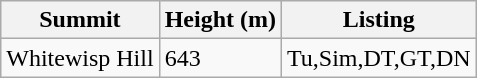<table class="wikitable sortable">
<tr>
<th>Summit</th>
<th>Height (m)</th>
<th>Listing</th>
</tr>
<tr>
<td>Whitewisp Hill</td>
<td>643</td>
<td>Tu,Sim,DT,GT,DN</td>
</tr>
</table>
